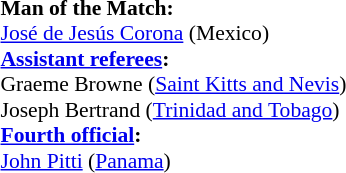<table style="width:100%; font-size:90%;">
<tr>
<td><br><strong>Man of the Match:</strong>
<br><a href='#'>José de Jesús Corona</a> (Mexico)<br><strong><a href='#'>Assistant referees</a>:</strong>
<br>Graeme Browne (<a href='#'>Saint Kitts and Nevis</a>)
<br>Joseph Bertrand (<a href='#'>Trinidad and Tobago</a>)
<br><strong><a href='#'>Fourth official</a>:</strong>
<br><a href='#'>John Pitti</a> (<a href='#'>Panama</a>)</td>
</tr>
</table>
